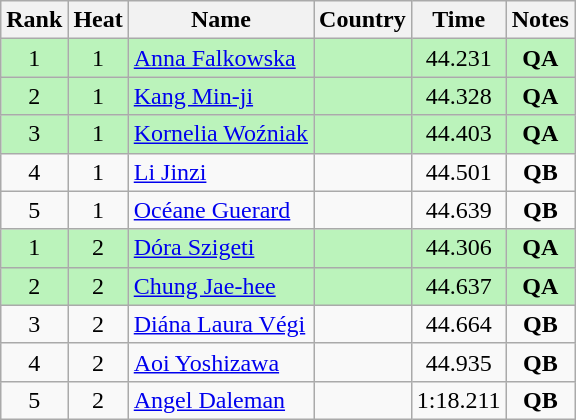<table class="wikitable sortable" style="text-align:center">
<tr>
<th>Rank</th>
<th>Heat</th>
<th>Name</th>
<th>Country</th>
<th>Time</th>
<th>Notes</th>
</tr>
<tr bgcolor=#bbf3bb>
<td>1</td>
<td>1</td>
<td align=left><a href='#'>Anna Falkowska</a></td>
<td align=left></td>
<td>44.231</td>
<td><strong>QA</strong></td>
</tr>
<tr bgcolor=#bbf3bb>
<td>2</td>
<td>1</td>
<td align=left><a href='#'>Kang Min-ji</a></td>
<td align=left></td>
<td>44.328</td>
<td><strong>QA</strong></td>
</tr>
<tr bgcolor=#bbf3bb>
<td>3</td>
<td>1</td>
<td align=left><a href='#'>Kornelia Woźniak</a></td>
<td align=left></td>
<td>44.403</td>
<td><strong>QA</strong></td>
</tr>
<tr>
<td>4</td>
<td>1</td>
<td align=left><a href='#'>Li Jinzi</a></td>
<td align=left></td>
<td>44.501</td>
<td><strong>QB</strong></td>
</tr>
<tr>
<td>5</td>
<td>1</td>
<td align=left><a href='#'>Océane Guerard</a></td>
<td align=left></td>
<td>44.639</td>
<td><strong>QB</strong></td>
</tr>
<tr bgcolor=#bbf3bb>
<td>1</td>
<td>2</td>
<td align=left><a href='#'>Dóra Szigeti</a></td>
<td align=left></td>
<td>44.306</td>
<td><strong>QA</strong></td>
</tr>
<tr bgcolor=#bbf3bb>
<td>2</td>
<td>2</td>
<td align=left><a href='#'>Chung Jae-hee</a></td>
<td align=left></td>
<td>44.637</td>
<td><strong>QA</strong></td>
</tr>
<tr>
<td>3</td>
<td>2</td>
<td align=left><a href='#'>Diána Laura Végi</a></td>
<td align=left></td>
<td>44.664</td>
<td><strong>QB</strong></td>
</tr>
<tr>
<td>4</td>
<td>2</td>
<td align=left><a href='#'>Aoi Yoshizawa</a></td>
<td align=left></td>
<td>44.935</td>
<td><strong>QB</strong></td>
</tr>
<tr>
<td>5</td>
<td>2</td>
<td align=left><a href='#'>Angel Daleman</a></td>
<td align=left></td>
<td>1:18.211</td>
<td><strong>QB</strong></td>
</tr>
</table>
